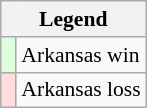<table class="wikitable" style="font-size:90%">
<tr>
<th colspan="2">Legend</th>
</tr>
<tr>
<td bgcolor="#ddffdd"> </td>
<td>Arkansas win</td>
</tr>
<tr>
<td bgcolor="#ffdddd"> </td>
<td>Arkansas loss</td>
</tr>
</table>
